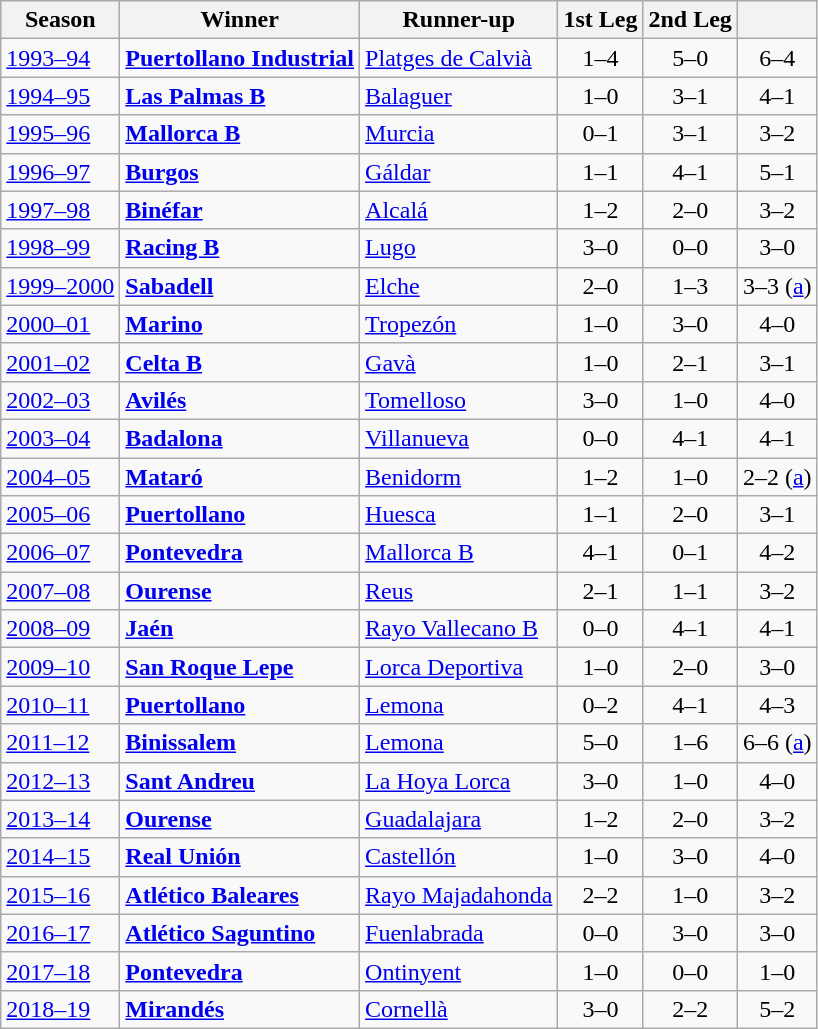<table class="wikitable">
<tr>
<th>Season</th>
<th>Winner</th>
<th>Runner-up</th>
<th>1st Leg</th>
<th>2nd Leg</th>
<th></th>
</tr>
<tr>
<td><a href='#'>1993–94</a></td>
<td><a href='#'><strong>Puertollano Industrial</strong></a></td>
<td><a href='#'>Platges de Calvià</a></td>
<td align=center>1–4</td>
<td align=center>5–0</td>
<td align=center>6–4</td>
</tr>
<tr>
<td><a href='#'>1994–95</a></td>
<td><a href='#'><strong>Las Palmas B</strong></a></td>
<td><a href='#'>Balaguer</a></td>
<td align=center>1–0</td>
<td align=center>3–1</td>
<td align=center>4–1</td>
</tr>
<tr>
<td><a href='#'>1995–96</a></td>
<td><a href='#'><strong>Mallorca B</strong></a></td>
<td><a href='#'>Murcia</a></td>
<td align=center>0–1</td>
<td align=center>3–1</td>
<td align=center>3–2 </td>
</tr>
<tr>
<td><a href='#'>1996–97</a></td>
<td><a href='#'><strong>Burgos</strong></a></td>
<td><a href='#'>Gáldar</a></td>
<td align=center>1–1</td>
<td align=center>4–1</td>
<td align=center>5–1</td>
</tr>
<tr>
<td><a href='#'>1997–98</a></td>
<td><a href='#'><strong>Binéfar</strong></a></td>
<td><a href='#'>Alcalá</a></td>
<td align=center>1–2</td>
<td align=center>2–0</td>
<td align=center>3–2</td>
</tr>
<tr>
<td><a href='#'>1998–99</a></td>
<td><a href='#'><strong>Racing B</strong></a></td>
<td><a href='#'>Lugo</a></td>
<td align=center>3–0</td>
<td align=center>0–0</td>
<td align=center>3–0</td>
</tr>
<tr>
<td><a href='#'>1999–2000</a></td>
<td><a href='#'><strong>Sabadell</strong></a></td>
<td><a href='#'>Elche</a></td>
<td align=center>2–0</td>
<td align=center>1–3</td>
<td align=center>3–3 (<a href='#'>a</a>)</td>
</tr>
<tr>
<td><a href='#'>2000–01</a></td>
<td><a href='#'><strong>Marino</strong></a></td>
<td><a href='#'>Tropezón</a></td>
<td align=center>1–0</td>
<td align=center>3–0</td>
<td align=center>4–0</td>
</tr>
<tr>
<td><a href='#'>2001–02</a></td>
<td><a href='#'><strong>Celta B</strong></a></td>
<td><a href='#'>Gavà</a></td>
<td align=center>1–0</td>
<td align=center>2–1</td>
<td align=center>3–1</td>
</tr>
<tr>
<td><a href='#'>2002–03</a></td>
<td><a href='#'><strong>Avilés</strong></a></td>
<td><a href='#'>Tomelloso</a></td>
<td align=center>3–0</td>
<td align=center>1–0</td>
<td align=center>4–0</td>
</tr>
<tr>
<td><a href='#'>2003–04</a></td>
<td><a href='#'><strong>Badalona</strong></a></td>
<td><a href='#'>Villanueva</a></td>
<td align=center>0–0</td>
<td align=center>4–1</td>
<td align=center>4–1</td>
</tr>
<tr>
<td><a href='#'>2004–05</a></td>
<td><a href='#'><strong>Mataró</strong></a></td>
<td><a href='#'>Benidorm</a></td>
<td align=center>1–2</td>
<td align=center>1–0</td>
<td align=center>2–2 (<a href='#'>a</a>)</td>
</tr>
<tr>
<td><a href='#'>2005–06</a></td>
<td><a href='#'><strong>Puertollano</strong></a></td>
<td><a href='#'>Huesca</a></td>
<td align=center>1–1</td>
<td align=center>2–0</td>
<td align=center>3–1</td>
</tr>
<tr>
<td><a href='#'>2006–07</a></td>
<td><a href='#'><strong>Pontevedra</strong></a></td>
<td><a href='#'>Mallorca B</a></td>
<td align=center>4–1</td>
<td align=center>0–1</td>
<td align=center>4–2</td>
</tr>
<tr>
<td><a href='#'>2007–08</a></td>
<td><a href='#'><strong>Ourense</strong></a></td>
<td><a href='#'>Reus</a></td>
<td align=center>2–1</td>
<td align=center>1–1</td>
<td align=center>3–2</td>
</tr>
<tr>
<td><a href='#'>2008–09</a></td>
<td><strong><a href='#'>Jaén</a></strong></td>
<td><a href='#'>Rayo Vallecano B</a></td>
<td align=center>0–0</td>
<td align=center>4–1</td>
<td align=center>4–1</td>
</tr>
<tr>
<td><a href='#'>2009–10</a></td>
<td><a href='#'><strong>San Roque Lepe</strong></a></td>
<td><a href='#'>Lorca Deportiva</a></td>
<td align=center>1–0</td>
<td align=center>2–0</td>
<td align=center>3–0</td>
</tr>
<tr>
<td><a href='#'>2010–11</a></td>
<td><a href='#'><strong>Puertollano</strong></a></td>
<td><a href='#'>Lemona</a></td>
<td align=center>0–2</td>
<td align=center>4–1</td>
<td align=center>4–3</td>
</tr>
<tr>
<td><a href='#'>2011–12</a></td>
<td><a href='#'><strong>Binissalem</strong></a></td>
<td><a href='#'>Lemona</a></td>
<td align=center>5–0</td>
<td align=center>1–6</td>
<td align=center>6–6 (<a href='#'>a</a>)</td>
</tr>
<tr>
<td><a href='#'>2012–13</a></td>
<td><a href='#'><strong>Sant Andreu</strong></a></td>
<td><a href='#'>La Hoya Lorca</a></td>
<td align=center>3–0</td>
<td align=center>1–0</td>
<td align=center>4–0</td>
</tr>
<tr>
<td><a href='#'>2013–14</a></td>
<td><a href='#'><strong>Ourense</strong></a></td>
<td><a href='#'>Guadalajara</a></td>
<td align=center>1–2</td>
<td align=center>2–0</td>
<td align=center>3–2</td>
</tr>
<tr>
<td><a href='#'>2014–15</a></td>
<td><strong><a href='#'>Real Unión</a></strong></td>
<td><a href='#'>Castellón</a></td>
<td align=center>1–0</td>
<td align=center>3–0</td>
<td align=center>4–0</td>
</tr>
<tr>
<td><a href='#'>2015–16</a></td>
<td><a href='#'><strong>Atlético Baleares</strong></a></td>
<td><a href='#'>Rayo Majadahonda</a></td>
<td align=center>2–2</td>
<td align=center>1–0</td>
<td align=center>3–2</td>
</tr>
<tr>
<td><a href='#'>2016–17</a></td>
<td><strong><a href='#'>Atlético Saguntino</a></strong></td>
<td><a href='#'>Fuenlabrada</a></td>
<td align=center>0–0</td>
<td align=center>3–0</td>
<td align=center>3–0</td>
</tr>
<tr>
<td><a href='#'>2017–18</a></td>
<td><strong><a href='#'>Pontevedra</a></strong></td>
<td><a href='#'>Ontinyent</a></td>
<td align=center>1–0</td>
<td align=center>0–0</td>
<td align=center>1–0</td>
</tr>
<tr>
<td><a href='#'>2018–19</a></td>
<td><strong><a href='#'>Mirandés</a></strong></td>
<td><a href='#'>Cornellà</a></td>
<td align=center>3–0</td>
<td align=center>2–2</td>
<td align=center>5–2</td>
</tr>
</table>
